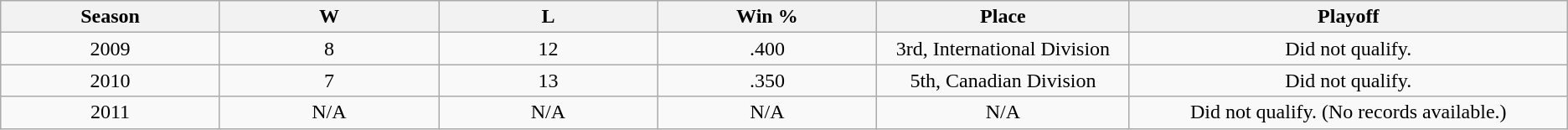<table class="wikitable">
<tr>
<th bgcolor="#DDDDFF" width="5%">Season</th>
<th bgcolor="#DDDDFF" width="5%">W</th>
<th bgcolor="#DDDDFF" width="5%">L</th>
<th bgcolor="#DDDDFF" width="5%">Win %</th>
<th bgcolor="#DDDDFF" width="5%">Place</th>
<th bgcolor="#DDDDFF" width="10%">Playoff</th>
</tr>
<tr align=center>
<td>2009</td>
<td>8</td>
<td>12</td>
<td>.400</td>
<td>3rd, International Division</td>
<td>Did not qualify.</td>
</tr>
<tr align=center>
<td>2010</td>
<td>7</td>
<td>13</td>
<td>.350</td>
<td>5th, Canadian Division</td>
<td>Did not qualify.</td>
</tr>
<tr align=center>
<td>2011</td>
<td>N/A</td>
<td>N/A</td>
<td>N/A</td>
<td>N/A</td>
<td>Did not qualify.  (No records available.)</td>
</tr>
</table>
